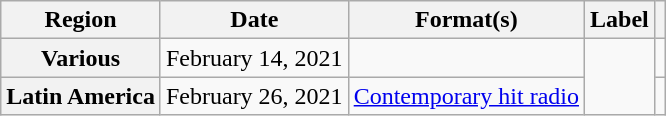<table class="wikitable plainrowheaders" border="1">
<tr>
<th scope="col">Region</th>
<th scope="col">Date</th>
<th scope="col">Format(s)</th>
<th scope="col">Label</th>
<th scope="col"></th>
</tr>
<tr>
<th scope="row">Various</th>
<td>February 14, 2021</td>
<td></td>
<td rowspan="2"></td>
<td style="text-align:center;"></td>
</tr>
<tr>
<th scope="row">Latin America</th>
<td>February 26, 2021</td>
<td rowspan="2"><a href='#'>Contemporary hit radio</a></td>
<td style="text-align:center;"></td>
</tr>
</table>
